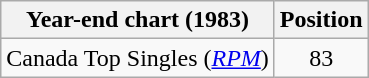<table class="wikitable">
<tr>
<th>Year-end chart (1983)</th>
<th>Position</th>
</tr>
<tr>
<td>Canada Top Singles (<em><a href='#'>RPM</a></em>)</td>
<td align="center">83</td>
</tr>
</table>
